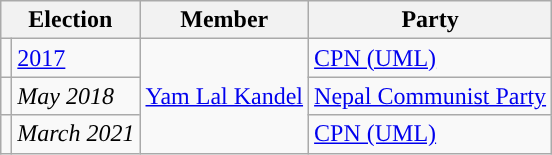<table class="wikitable">
<tr>
<th colspan="2">Election</th>
<th>Member</th>
<th>Party</th>
</tr>
<tr>
<td style="color:inherit;background:"></td>
<td><a href='#'>2017</a></td>
<td rowspan="3"><a href='#'>Yam Lal Kandel</a></td>
<td><a href='#'>CPN (UML)</a></td>
</tr>
<tr>
<td style="color:inherit;background:"></td>
<td><em>May 2018</em></td>
<td><a href='#'>Nepal Communist Party</a></td>
</tr>
<tr>
<td style="color:inherit;background:"></td>
<td><em>March 2021</em></td>
<td><a href='#'>CPN (UML)</a></td>
</tr>
</table>
